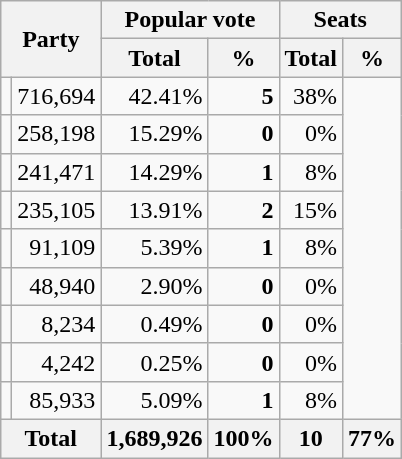<table class=wikitable style="text-align:right;">
<tr>
<th rowspan=2 colspan=2>Party</th>
<th colspan=2>Popular vote</th>
<th colspan=2>Seats</th>
</tr>
<tr>
<th>Total</th>
<th>%</th>
<th>Total</th>
<th>%</th>
</tr>
<tr>
<td></td>
<td>716,694</td>
<td>42.41%</td>
<td><strong>5</strong></td>
<td>38%</td>
</tr>
<tr>
<td></td>
<td>258,198</td>
<td>15.29%</td>
<td><strong>0</strong></td>
<td>0%</td>
</tr>
<tr>
<td></td>
<td>241,471</td>
<td>14.29%</td>
<td><strong>1</strong></td>
<td>8%</td>
</tr>
<tr>
<td></td>
<td>235,105</td>
<td>13.91%</td>
<td><strong>2</strong></td>
<td>15%</td>
</tr>
<tr>
<td></td>
<td>91,109</td>
<td>5.39%</td>
<td><strong>1</strong></td>
<td>8%</td>
</tr>
<tr>
<td></td>
<td>48,940</td>
<td>2.90%</td>
<td><strong>0</strong></td>
<td>0%</td>
</tr>
<tr>
<td></td>
<td>8,234</td>
<td>0.49%</td>
<td><strong>0</strong></td>
<td>0%</td>
</tr>
<tr>
<td></td>
<td>4,242</td>
<td>0.25%</td>
<td><strong>0</strong></td>
<td>0%</td>
</tr>
<tr>
<td></td>
<td>85,933</td>
<td>5.09%</td>
<td><strong>1</strong></td>
<td>8%</td>
</tr>
<tr>
<th colspan=2>Total</th>
<th>1,689,926</th>
<th>100%</th>
<th>10</th>
<th>77%</th>
</tr>
</table>
